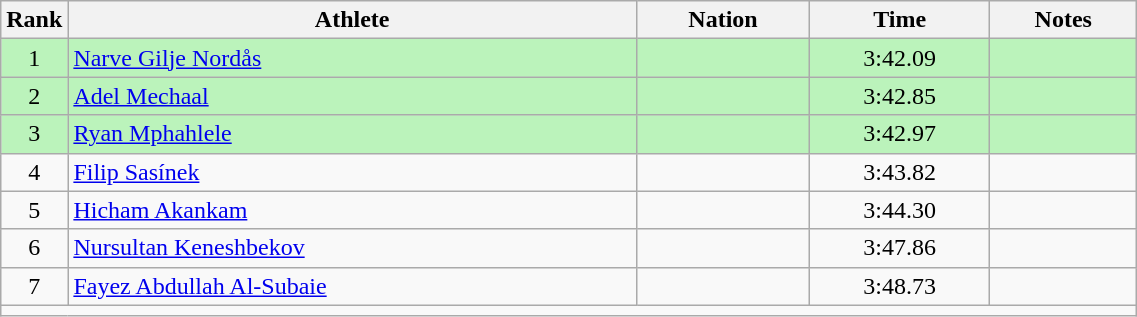<table class="wikitable sortable" style="text-align:center;width: 60%;">
<tr>
<th scope="col" style="width: 10px;">Rank</th>
<th scope="col">Athlete</th>
<th scope="col">Nation</th>
<th scope="col">Time</th>
<th scope="col">Notes</th>
</tr>
<tr bgcolor=bbf3bb>
<td>1</td>
<td align=left><a href='#'>Narve Gilje Nordås</a></td>
<td align=left></td>
<td>3:42.09</td>
<td></td>
</tr>
<tr bgcolor=bbf3bb>
<td>2</td>
<td align=left><a href='#'>Adel Mechaal</a></td>
<td align=left></td>
<td>3:42.85</td>
<td></td>
</tr>
<tr bgcolor=bbf3bb>
<td>3</td>
<td align=left><a href='#'>Ryan Mphahlele</a></td>
<td align=left></td>
<td>3:42.97</td>
<td></td>
</tr>
<tr>
<td>4</td>
<td align=left><a href='#'>Filip Sasínek</a></td>
<td align=left></td>
<td>3:43.82</td>
<td></td>
</tr>
<tr>
<td>5</td>
<td align=left><a href='#'>Hicham Akankam</a></td>
<td align=left></td>
<td>3:44.30</td>
<td></td>
</tr>
<tr>
<td>6</td>
<td align=left><a href='#'>Nursultan Keneshbekov</a></td>
<td align=left></td>
<td>3:47.86</td>
<td></td>
</tr>
<tr>
<td>7</td>
<td align=left><a href='#'>Fayez Abdullah Al-Subaie</a></td>
<td align=left></td>
<td>3:48.73</td>
<td></td>
</tr>
<tr class="sortbottom">
<td colspan="5"></td>
</tr>
</table>
